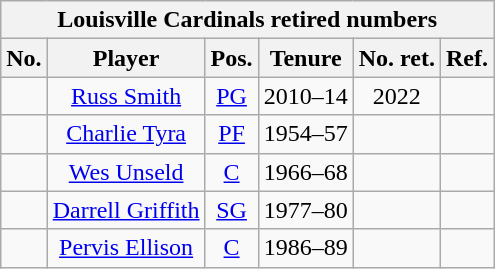<table class= "wikitable" style= text-align:center>
<tr>
<th colspan=6 style= ><strong>Louisville Cardinals retired numbers</strong></th>
</tr>
<tr>
<th style= >No.</th>
<th style= >Player</th>
<th style= >Pos.</th>
<th style= >Tenure</th>
<th style= >No. ret.</th>
<th style= >Ref.</th>
</tr>
<tr>
<td></td>
<td><a href='#'>Russ Smith</a></td>
<td><a href='#'>PG</a></td>
<td>2010–14</td>
<td>2022</td>
<td></td>
</tr>
<tr>
<td></td>
<td><a href='#'>Charlie Tyra</a></td>
<td><a href='#'>PF</a></td>
<td>1954–57</td>
<td></td>
<td></td>
</tr>
<tr>
<td></td>
<td><a href='#'>Wes Unseld</a></td>
<td><a href='#'>C</a></td>
<td>1966–68</td>
<td></td>
<td></td>
</tr>
<tr>
<td></td>
<td><a href='#'>Darrell Griffith</a></td>
<td><a href='#'>SG</a></td>
<td>1977–80</td>
<td></td>
<td></td>
</tr>
<tr>
<td></td>
<td><a href='#'>Pervis Ellison</a></td>
<td><a href='#'>C</a></td>
<td>1986–89</td>
<td></td>
<td></td>
</tr>
</table>
